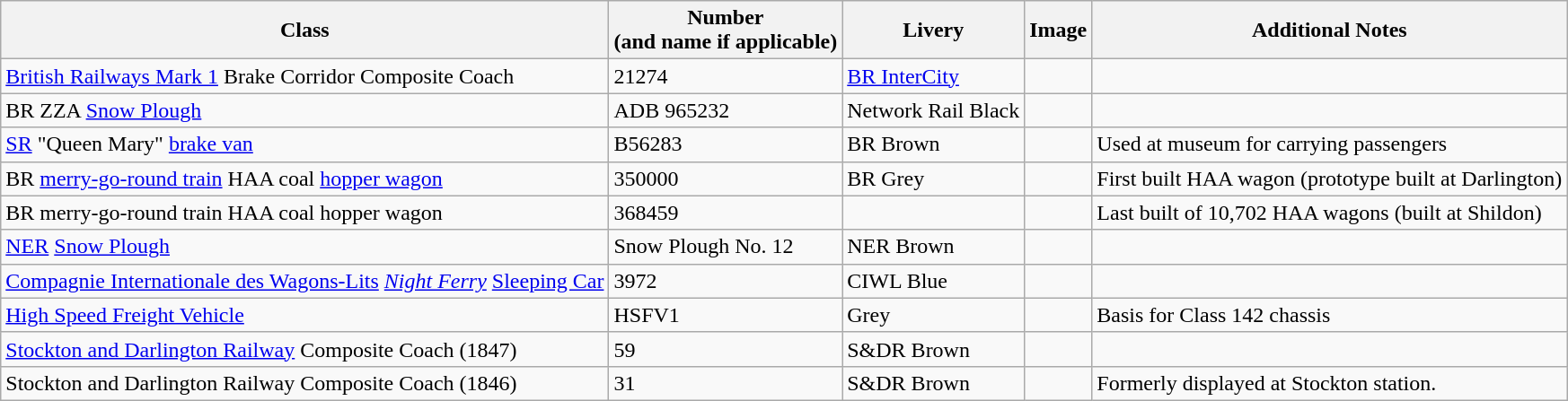<table class="wikitable">
<tr>
<th>Class</th>
<th>Number<br>(and name if applicable)</th>
<th>Livery</th>
<th>Image</th>
<th>Additional Notes</th>
</tr>
<tr>
<td><a href='#'>British Railways Mark 1</a> Brake Corridor Composite Coach</td>
<td>21274</td>
<td><a href='#'>BR InterCity</a></td>
<td></td>
<td></td>
</tr>
<tr>
<td>BR ZZA <a href='#'>Snow Plough</a></td>
<td>ADB 965232</td>
<td>Network Rail Black</td>
<td></td>
<td></td>
</tr>
<tr>
<td><a href='#'>SR</a> "Queen Mary" <a href='#'>brake van</a></td>
<td>B56283</td>
<td>BR Brown</td>
<td></td>
<td>Used at museum for carrying passengers</td>
</tr>
<tr>
<td>BR <a href='#'>merry-go-round train</a> HAA coal <a href='#'>hopper wagon</a></td>
<td>350000</td>
<td>BR Grey</td>
<td></td>
<td>First built HAA wagon (prototype built at Darlington)</td>
</tr>
<tr>
<td>BR merry-go-round train HAA coal hopper wagon</td>
<td>368459</td>
<td></td>
<td></td>
<td>Last built of 10,702 HAA wagons (built at Shildon)</td>
</tr>
<tr>
<td><a href='#'>NER</a> <a href='#'>Snow Plough</a></td>
<td>Snow Plough No. 12</td>
<td>NER Brown</td>
<td></td>
<td></td>
</tr>
<tr>
<td><a href='#'>Compagnie Internationale des Wagons-Lits</a> <em><a href='#'>Night Ferry</a></em> <a href='#'>Sleeping Car</a></td>
<td>3972</td>
<td>CIWL Blue</td>
<td></td>
<td></td>
</tr>
<tr>
<td><a href='#'>High Speed Freight Vehicle</a></td>
<td>HSFV1</td>
<td>Grey</td>
<td></td>
<td>Basis for Class 142 chassis</td>
</tr>
<tr>
<td><a href='#'>Stockton and Darlington Railway</a> Composite Coach (1847)</td>
<td>59</td>
<td>S&DR Brown</td>
<td></td>
<td></td>
</tr>
<tr>
<td>Stockton and Darlington Railway Composite Coach (1846)</td>
<td>31</td>
<td>S&DR Brown</td>
<td></td>
<td>Formerly displayed at Stockton station.</td>
</tr>
</table>
